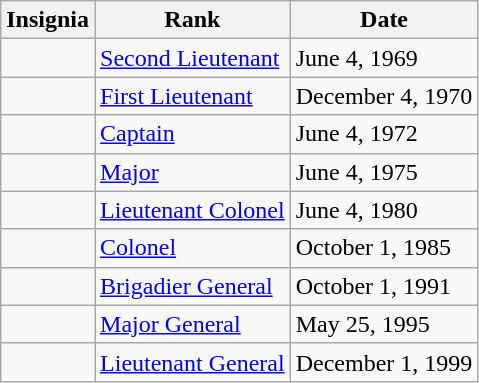<table class="wikitable">
<tr>
<th>Insignia</th>
<th>Rank</th>
<th>Date</th>
</tr>
<tr>
<td></td>
<td><a href='#'>Second Lieutenant</a></td>
<td>June 4, 1969</td>
</tr>
<tr>
<td></td>
<td><a href='#'>First Lieutenant</a></td>
<td>December 4, 1970</td>
</tr>
<tr>
<td></td>
<td><a href='#'>Captain</a></td>
<td>June 4, 1972</td>
</tr>
<tr>
<td></td>
<td><a href='#'>Major</a></td>
<td>June 4, 1975</td>
</tr>
<tr>
<td></td>
<td><a href='#'>Lieutenant Colonel</a></td>
<td>June 4, 1980</td>
</tr>
<tr>
<td></td>
<td><a href='#'>Colonel</a></td>
<td>October 1, 1985</td>
</tr>
<tr>
<td></td>
<td><a href='#'>Brigadier General</a></td>
<td>October 1, 1991</td>
</tr>
<tr>
<td></td>
<td><a href='#'>Major General</a></td>
<td>May 25, 1995</td>
</tr>
<tr>
<td></td>
<td><a href='#'>Lieutenant General</a></td>
<td>December 1, 1999</td>
</tr>
</table>
